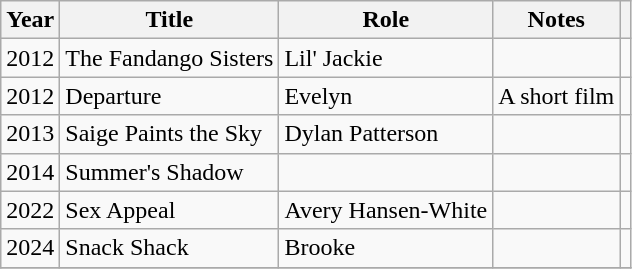<table class="wikitable sortable">
<tr>
<th>Year</th>
<th>Title</th>
<th>Role</th>
<th>Notes</th>
<th></th>
</tr>
<tr>
<td>2012</td>
<td>The Fandango Sisters</td>
<td>Lil' Jackie</td>
<td></td>
<td></td>
</tr>
<tr>
<td>2012</td>
<td>Departure</td>
<td>Evelyn</td>
<td>A short film</td>
<td></td>
</tr>
<tr>
<td>2013</td>
<td>Saige Paints the Sky</td>
<td>Dylan Patterson</td>
<td></td>
<td></td>
</tr>
<tr>
<td>2014</td>
<td>Summer's Shadow</td>
<td></td>
<td></td>
<td></td>
</tr>
<tr>
<td>2022</td>
<td>Sex Appeal</td>
<td>Avery Hansen-White</td>
<td></td>
<td></td>
</tr>
<tr>
<td>2024</td>
<td>Snack Shack</td>
<td>Brooke</td>
<td></td>
<td></td>
</tr>
<tr>
</tr>
</table>
